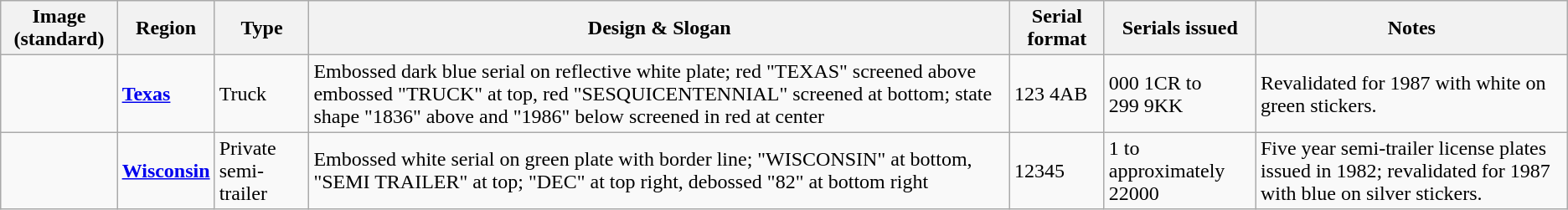<table class="wikitable">
<tr>
<th>Image (standard)</th>
<th>Region</th>
<th>Type</th>
<th>Design & Slogan</th>
<th>Serial format</th>
<th>Serials issued</th>
<th>Notes</th>
</tr>
<tr>
<td></td>
<td><a href='#'><strong>Texas</strong></a></td>
<td>Truck</td>
<td>Embossed dark blue serial on reflective white plate; red "TEXAS" screened above embossed "TRUCK" at top, red "SESQUICENTENNIAL" screened at bottom; state shape "1836" above and "1986" below screened in red at center</td>
<td>123 4AB</td>
<td>000 1CR to 299 9KK</td>
<td>Revalidated for 1987 with white on green stickers.</td>
</tr>
<tr>
<td></td>
<td rowspan="2"><a href='#'><strong>Wisconsin</strong></a></td>
<td rowspan="2">Private semi-trailer</td>
<td>Embossed white serial on green plate with border line; "WISCONSIN" at bottom, "SEMI TRAILER" at top; "DEC" at top right, debossed "82" at bottom right</td>
<td>12345</td>
<td> 1 to approximately 22000</td>
<td>Five year semi-trailer license plates issued in 1982; revalidated for 1987 with blue on silver stickers.</td>
</tr>
</table>
